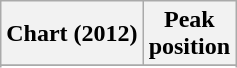<table class="wikitable">
<tr>
<th>Chart (2012)</th>
<th>Peak<br>position</th>
</tr>
<tr>
</tr>
<tr>
</tr>
</table>
